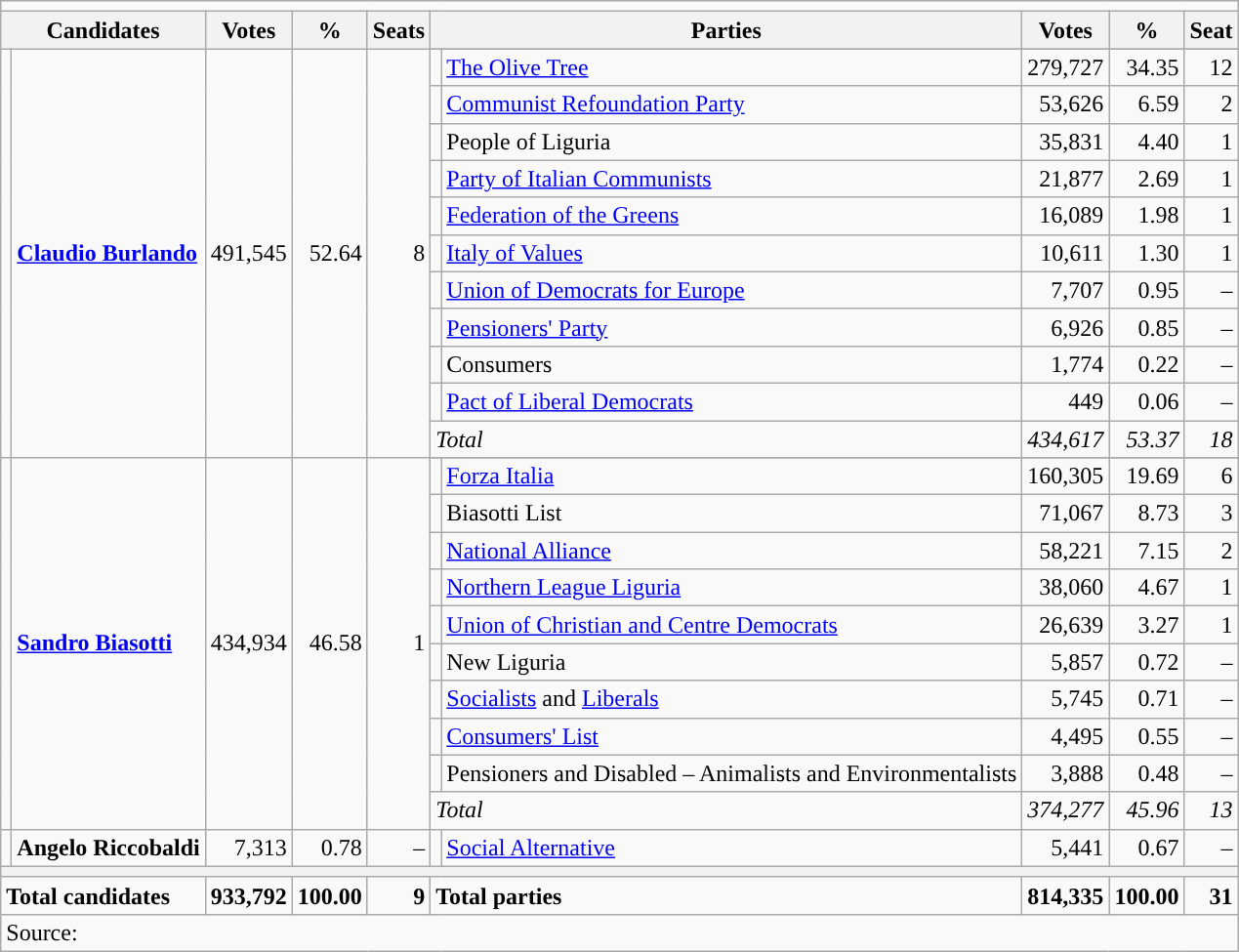<table class="wikitable">
<tr>
<td colspan=10></td>
</tr>
<tr>
<th colspan=2>Candidates</th>
<th>Votes</th>
<th>%</th>
<th>Seats</th>
<th colspan=2>Parties</th>
<th>Votes</th>
<th>%</th>
<th>Seat</th>
</tr>
<tr>
<td rowspan=12></td>
<td rowspan=12><strong><a href='#'>Claudio Burlando</a></strong></td>
<td rowspan=12 align=right>491,545</td>
<td rowspan=12 align=right>52.64</td>
<td rowspan=12 align=right>8</td>
</tr>
<tr>
<td></td>
<td><a href='#'>The Olive Tree</a></td>
<td align=right>279,727</td>
<td align=right>34.35</td>
<td align=right>12</td>
</tr>
<tr>
<td></td>
<td><a href='#'>Communist Refoundation Party</a></td>
<td align=right>53,626</td>
<td align=right>6.59</td>
<td align=right>2</td>
</tr>
<tr>
<td></td>
<td>People of Liguria</td>
<td align=right>35,831</td>
<td align=right>4.40</td>
<td align=right>1</td>
</tr>
<tr>
<td></td>
<td><a href='#'>Party of Italian Communists</a></td>
<td align=right>21,877</td>
<td align=right>2.69</td>
<td align=right>1</td>
</tr>
<tr>
<td></td>
<td><a href='#'>Federation of the Greens</a></td>
<td align=right>16,089</td>
<td align=right>1.98</td>
<td align=right>1</td>
</tr>
<tr>
<td></td>
<td><a href='#'>Italy of Values</a></td>
<td align=right>10,611</td>
<td align=right>1.30</td>
<td align=right>1</td>
</tr>
<tr>
<td></td>
<td><a href='#'>Union of Democrats for Europe</a></td>
<td align=right>7,707</td>
<td align=right>0.95</td>
<td align=right>–</td>
</tr>
<tr>
<td></td>
<td><a href='#'>Pensioners' Party</a></td>
<td align=right>6,926</td>
<td align=right>0.85</td>
<td align=right>–</td>
</tr>
<tr>
<td></td>
<td>Consumers</td>
<td align=right>1,774</td>
<td align=right>0.22</td>
<td align=right>–</td>
</tr>
<tr>
<td></td>
<td><a href='#'>Pact of Liberal Democrats</a></td>
<td align=right>449</td>
<td align=right>0.06</td>
<td align=right>–</td>
</tr>
<tr>
<td colspan=2><em>Total</em></td>
<td align=right><em>434,617</em></td>
<td align=right><em>53.37</em></td>
<td align=right><em>18</em></td>
</tr>
<tr>
<td rowspan=11></td>
<td rowspan=11><strong><a href='#'>Sandro Biasotti</a></strong></td>
<td rowspan=11 align=right>434,934</td>
<td rowspan=11 align=right>46.58</td>
<td rowspan=11 align=right>1</td>
</tr>
<tr>
<td></td>
<td><a href='#'>Forza Italia</a></td>
<td align=right>160,305</td>
<td align=right>19.69</td>
<td align=right>6</td>
</tr>
<tr>
<td></td>
<td>Biasotti List</td>
<td align=right>71,067</td>
<td align=right>8.73</td>
<td align=right>3</td>
</tr>
<tr>
<td></td>
<td><a href='#'>National Alliance</a></td>
<td align=right>58,221</td>
<td align=right>7.15</td>
<td align=right>2</td>
</tr>
<tr>
<td></td>
<td><a href='#'>Northern League Liguria</a></td>
<td align=right>38,060</td>
<td align=right>4.67</td>
<td align=right>1</td>
</tr>
<tr>
<td></td>
<td><a href='#'>Union of Christian and Centre Democrats</a></td>
<td align=right>26,639</td>
<td align=right>3.27</td>
<td align=right>1</td>
</tr>
<tr>
<td></td>
<td>New Liguria</td>
<td align=right>5,857</td>
<td align=right>0.72</td>
<td align=right>–</td>
</tr>
<tr>
<td></td>
<td><a href='#'>Socialists</a> and <a href='#'>Liberals</a></td>
<td align=right>5,745</td>
<td align=right>0.71</td>
<td align=right>–</td>
</tr>
<tr>
<td></td>
<td><a href='#'>Consumers' List</a></td>
<td align=right>4,495</td>
<td align=right>0.55</td>
<td align=right>–</td>
</tr>
<tr>
<td></td>
<td>Pensioners and Disabled – Animalists and Environmentalists</td>
<td align=right>3,888</td>
<td align=right>0.48</td>
<td align=right>–</td>
</tr>
<tr>
<td colspan=2><em>Total</em></td>
<td align=right><em>374,277</em></td>
<td align=right><em>45.96</em></td>
<td align=right><em>13</em></td>
</tr>
<tr>
<td></td>
<td><strong>Angelo Riccobaldi</strong></td>
<td align=right>7,313</td>
<td align=right>0.78</td>
<td align=right>–</td>
<td></td>
<td><a href='#'>Social Alternative</a></td>
<td align=right>5,441</td>
<td align=right>0.67</td>
<td align=right>–</td>
</tr>
<tr>
<th colspan=10></th>
</tr>
<tr>
<td colspan=2><strong>Total candidates</strong></td>
<td align=right><strong>933,792</strong></td>
<td align=right><strong>100.00</strong></td>
<td align=right><strong>9</strong></td>
<td colspan=2><strong>Total parties</strong></td>
<td align=right><strong>814,335</strong></td>
<td align=right><strong>100.00</strong></td>
<td align=right><strong>31</strong></td>
</tr>
<tr>
<td colspan=10>Source: </td>
</tr>
</table>
